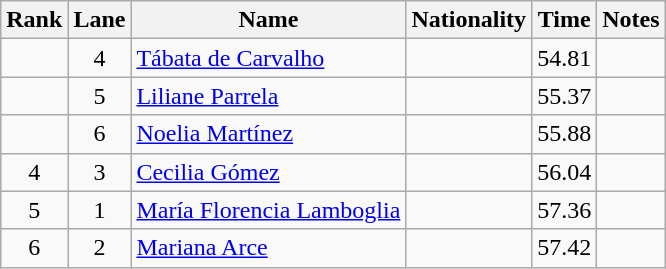<table class="wikitable sortable" style="text-align:center">
<tr>
<th>Rank</th>
<th>Lane</th>
<th>Name</th>
<th>Nationality</th>
<th>Time</th>
<th>Notes</th>
</tr>
<tr>
<td></td>
<td>4</td>
<td align=left><a href='#'>Tábata de Carvalho</a></td>
<td align=left></td>
<td>54.81</td>
<td></td>
</tr>
<tr>
<td></td>
<td>5</td>
<td align=left><a href='#'>Liliane Parrela</a></td>
<td align=left></td>
<td>55.37</td>
<td></td>
</tr>
<tr>
<td></td>
<td>6</td>
<td align=left><a href='#'>Noelia Martínez</a></td>
<td align=left></td>
<td>55.88</td>
<td></td>
</tr>
<tr>
<td>4</td>
<td>3</td>
<td align=left><a href='#'>Cecilia Gómez</a></td>
<td align=left></td>
<td>56.04</td>
<td></td>
</tr>
<tr>
<td>5</td>
<td>1</td>
<td align=left><a href='#'>María Florencia Lamboglia</a></td>
<td align=left></td>
<td>57.36</td>
<td></td>
</tr>
<tr>
<td>6</td>
<td>2</td>
<td align=left><a href='#'>Mariana Arce</a></td>
<td align=left></td>
<td>57.42</td>
<td></td>
</tr>
</table>
